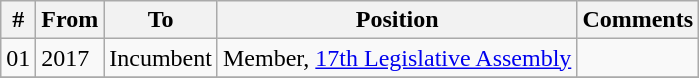<table class="wikitable sortable">
<tr>
<th>#</th>
<th>From</th>
<th>To</th>
<th>Position</th>
<th>Comments</th>
</tr>
<tr>
<td>01</td>
<td>2017</td>
<td>Incumbent</td>
<td>Member, <a href='#'>17th Legislative Assembly</a></td>
<td></td>
</tr>
<tr>
</tr>
</table>
